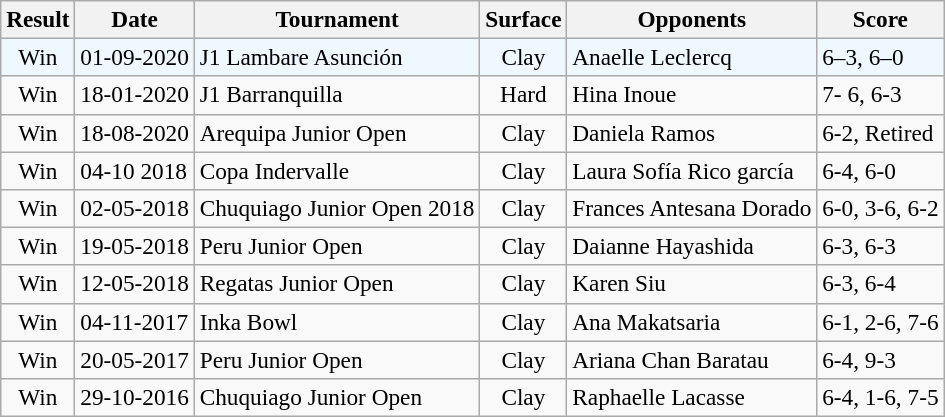<table class="sortable wikitable" style="font-size:97%">
<tr>
<th>Result</th>
<th>Date</th>
<th>Tournament</th>
<th>Surface</th>
<th>Opponents</th>
<th>Score</th>
</tr>
<tr style="background:#f0f8ff;">
<td align="center">Win</td>
<td>01-09-2020</td>
<td> J1 Lambare Asunción</td>
<td align="center">Clay</td>
<td> Anaelle Leclercq</td>
<td>6–3, 6–0</td>
</tr>
<tr>
<td align="center">Win</td>
<td>18-01-2020</td>
<td> J1 Barranquilla</td>
<td align="center">Hard</td>
<td> Hina Inoue</td>
<td>7- 6, 6-3</td>
</tr>
<tr>
<td align="center">Win</td>
<td>18-08-2020</td>
<td> Arequipa Junior Open</td>
<td align="center">Clay</td>
<td> Daniela Ramos</td>
<td>6-2, Retired</td>
</tr>
<tr>
<td align="center">Win</td>
<td>04-10 2018</td>
<td> Copa Indervalle</td>
<td align="center">Clay</td>
<td> Laura Sofía Rico garcía</td>
<td>6-4, 6-0</td>
</tr>
<tr>
<td align="center">Win</td>
<td>02-05-2018</td>
<td> Chuquiago Junior Open 2018</td>
<td align="center">Clay</td>
<td> Frances Antesana Dorado</td>
<td>6-0, 3-6, 6-2</td>
</tr>
<tr>
<td align="center">Win</td>
<td>19-05-2018</td>
<td> Peru Junior Open</td>
<td align="center">Clay</td>
<td> Daianne Hayashida</td>
<td>6-3, 6-3</td>
</tr>
<tr>
<td align="center">Win</td>
<td>12-05-2018</td>
<td> Regatas Junior Open</td>
<td align="center">Clay</td>
<td> Karen Siu</td>
<td>6-3, 6-4</td>
</tr>
<tr>
<td align="center">Win</td>
<td>04-11-2017</td>
<td> Inka Bowl</td>
<td align="center">Clay</td>
<td><strong></strong> Ana Makatsaria</td>
<td>6-1, 2-6, 7-6</td>
</tr>
<tr>
<td align="center">Win</td>
<td>20-05-2017</td>
<td> Peru Junior Open</td>
<td align="center">Clay</td>
<td> Ariana Chan Baratau</td>
<td>6-4, 9-3</td>
</tr>
<tr>
<td align="center">Win</td>
<td>29-10-2016</td>
<td> Chuquiago Junior Open</td>
<td align="center">Clay</td>
<td> Raphaelle Lacasse</td>
<td>6-4, 1-6, 7-5</td>
</tr>
</table>
